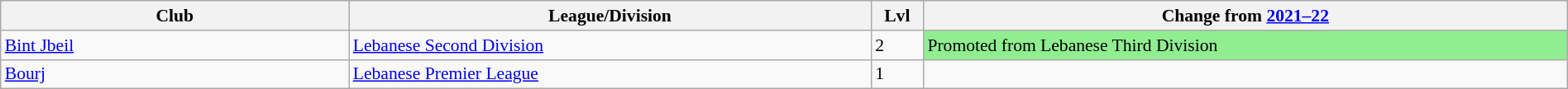<table class="wikitable sortable" width="100%" style="font-size:90%">
<tr>
<th width="20%">Club</th>
<th width="30%">League/Division</th>
<th width="3%">Lvl</th>
<th width="37%">Change from <a href='#'>2021–22</a></th>
</tr>
<tr>
<td><a href='#'>Bint Jbeil</a></td>
<td><a href='#'>Lebanese Second Division</a></td>
<td>2</td>
<td style="background:lightgreen">Promoted from Lebanese Third Division</td>
</tr>
<tr>
<td><a href='#'>Bourj</a></td>
<td><a href='#'>Lebanese Premier League</a></td>
<td>1</td>
<td></td>
</tr>
</table>
